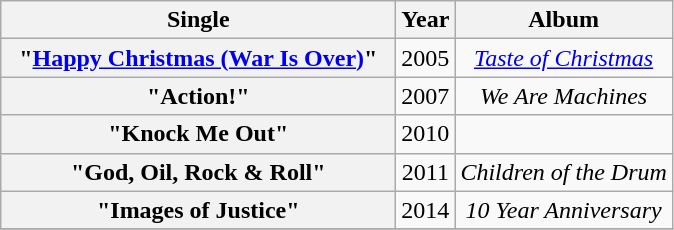<table class="wikitable plainrowheaders" style="text-align:center;">
<tr>
<th scope="col" style="width:16em;">Single</th>
<th scope="col">Year</th>
<th scope="col">Album</th>
</tr>
<tr>
<th scope="row">"<a href='#'>Happy Christmas (War Is Over)</a>"<br></th>
<td>2005</td>
<td><em><a href='#'>Taste of Christmas</a></em></td>
</tr>
<tr>
<th scope="row">"Action!"</th>
<td>2007</td>
<td><em>We Are Machines</em></td>
</tr>
<tr>
<th scope="row">"Knock Me Out"</th>
<td>2010</td>
<td></td>
</tr>
<tr>
<th scope="row">"God, Oil, Rock & Roll"</th>
<td>2011</td>
<td><em>Children of the Drum</em></td>
</tr>
<tr>
<th scope="row">"Images of Justice"<br></th>
<td>2014</td>
<td><em>10 Year Anniversary</em></td>
</tr>
<tr>
</tr>
</table>
